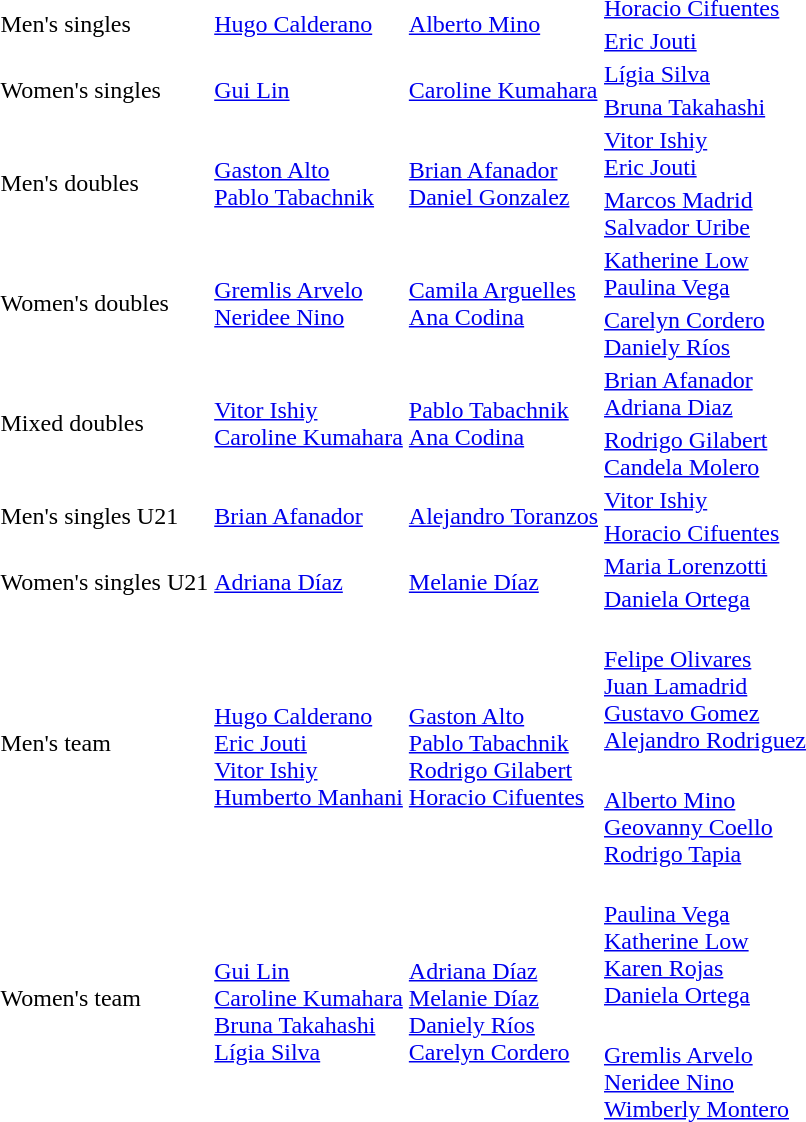<table>
<tr>
<td rowspan=2>Men's singles</td>
<td rowspan=2> <a href='#'>Hugo Calderano</a></td>
<td rowspan=2> <a href='#'>Alberto Mino</a></td>
<td> <a href='#'>Horacio Cifuentes</a></td>
</tr>
<tr>
<td> <a href='#'>Eric Jouti</a></td>
</tr>
<tr>
<td rowspan=2>Women's singles</td>
<td rowspan=2> <a href='#'>Gui Lin</a></td>
<td rowspan=2> <a href='#'>Caroline Kumahara</a></td>
<td> <a href='#'>Lígia Silva</a></td>
</tr>
<tr>
<td> <a href='#'>Bruna Takahashi</a></td>
</tr>
<tr>
<td rowspan=2>Men's doubles</td>
<td rowspan=2> <a href='#'>Gaston Alto</a><br> <a href='#'>Pablo Tabachnik</a></td>
<td rowspan=2> <a href='#'>Brian Afanador</a><br> <a href='#'>Daniel Gonzalez</a></td>
<td> <a href='#'>Vitor Ishiy</a><br> <a href='#'>Eric Jouti</a></td>
</tr>
<tr>
<td> <a href='#'>Marcos Madrid</a><br> <a href='#'>Salvador Uribe</a></td>
</tr>
<tr>
<td rowspan=2>Women's doubles</td>
<td rowspan=2> <a href='#'>Gremlis Arvelo</a><br> <a href='#'>Neridee Nino</a></td>
<td rowspan=2> <a href='#'>Camila Arguelles</a><br> <a href='#'>Ana Codina</a></td>
<td> <a href='#'>Katherine Low</a><br> <a href='#'>Paulina Vega</a></td>
</tr>
<tr>
<td> <a href='#'>Carelyn Cordero</a><br> <a href='#'>Daniely Ríos</a></td>
</tr>
<tr>
<td rowspan=2>Mixed doubles</td>
<td rowspan=2> <a href='#'>Vitor Ishiy</a><br> <a href='#'>Caroline Kumahara</a></td>
<td rowspan=2> <a href='#'>Pablo Tabachnik</a><br> <a href='#'>Ana Codina</a></td>
<td> <a href='#'>Brian Afanador</a><br> <a href='#'>Adriana Diaz</a></td>
</tr>
<tr>
<td> <a href='#'>Rodrigo Gilabert</a><br> <a href='#'>Candela Molero</a></td>
</tr>
<tr>
<td rowspan=2>Men's singles U21</td>
<td rowspan=2> <a href='#'>Brian Afanador</a></td>
<td rowspan=2> <a href='#'>Alejandro Toranzos</a></td>
<td> <a href='#'>Vitor Ishiy</a></td>
</tr>
<tr>
<td> <a href='#'>Horacio Cifuentes</a></td>
</tr>
<tr>
<td rowspan=2>Women's singles U21</td>
<td rowspan=2> <a href='#'>Adriana Díaz</a></td>
<td rowspan=2> <a href='#'>Melanie Díaz</a></td>
<td> <a href='#'>Maria Lorenzotti</a></td>
</tr>
<tr>
<td> <a href='#'>Daniela Ortega</a></td>
</tr>
<tr>
<td rowspan=2>Men's team</td>
<td rowspan=2><br><a href='#'>Hugo Calderano</a><br><a href='#'>Eric Jouti</a><br><a href='#'>Vitor Ishiy</a><br><a href='#'>Humberto Manhani</a></td>
<td rowspan=2><br><a href='#'>Gaston Alto</a><br><a href='#'>Pablo Tabachnik</a><br><a href='#'>Rodrigo Gilabert</a><br><a href='#'>Horacio Cifuentes</a></td>
<td><br><a href='#'>Felipe Olivares</a><br><a href='#'>Juan Lamadrid</a><br><a href='#'>Gustavo Gomez</a><br><a href='#'>Alejandro Rodriguez</a></td>
</tr>
<tr>
<td><br><a href='#'>Alberto Mino</a><br><a href='#'>Geovanny Coello</a><br><a href='#'>Rodrigo Tapia</a></td>
</tr>
<tr>
<td rowspan=2>Women's team</td>
<td rowspan=2><br><a href='#'>Gui Lin</a><br><a href='#'>Caroline Kumahara</a><br><a href='#'>Bruna Takahashi</a><br><a href='#'>Lígia Silva</a></td>
<td rowspan=2><br><a href='#'>Adriana Díaz</a><br><a href='#'>Melanie Díaz</a><br><a href='#'>Daniely Ríos</a><br><a href='#'>Carelyn Cordero</a></td>
<td><br><a href='#'>Paulina Vega</a><br><a href='#'>Katherine Low</a><br><a href='#'>Karen Rojas</a><br><a href='#'>Daniela Ortega</a></td>
</tr>
<tr>
<td><br><a href='#'>Gremlis Arvelo</a><br><a href='#'>Neridee Nino</a><br><a href='#'>Wimberly Montero</a></td>
</tr>
</table>
